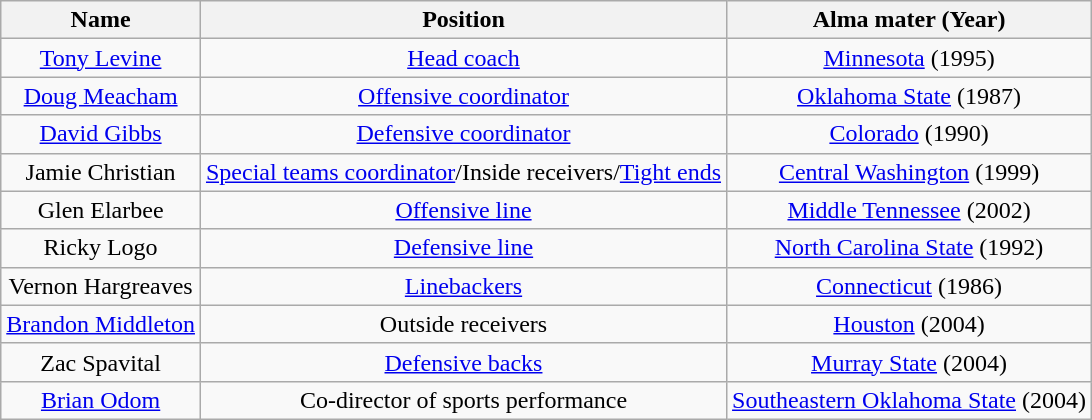<table class="wikitable">
<tr>
<th>Name</th>
<th>Position</th>
<th>Alma mater (Year)</th>
</tr>
<tr align="center">
<td><a href='#'>Tony Levine</a></td>
<td><a href='#'>Head coach</a></td>
<td><a href='#'>Minnesota</a> (1995)</td>
</tr>
<tr align="center">
<td><a href='#'>Doug Meacham</a></td>
<td><a href='#'>Offensive coordinator</a></td>
<td><a href='#'>Oklahoma State</a> (1987)</td>
</tr>
<tr align="center">
<td><a href='#'>David Gibbs</a></td>
<td><a href='#'>Defensive coordinator</a></td>
<td><a href='#'>Colorado</a> (1990)</td>
</tr>
<tr align="center">
<td>Jamie Christian</td>
<td><a href='#'>Special teams coordinator</a>/Inside receivers/<a href='#'>Tight ends</a></td>
<td><a href='#'>Central Washington</a> (1999)</td>
</tr>
<tr align="center">
<td>Glen Elarbee</td>
<td><a href='#'>Offensive line</a></td>
<td><a href='#'>Middle Tennessee</a> (2002)</td>
</tr>
<tr align="center">
<td>Ricky Logo</td>
<td><a href='#'>Defensive line</a></td>
<td><a href='#'>North Carolina State</a> (1992)</td>
</tr>
<tr align="center">
<td>Vernon Hargreaves</td>
<td><a href='#'>Linebackers</a></td>
<td><a href='#'>Connecticut</a> (1986)</td>
</tr>
<tr align="center">
<td><a href='#'>Brandon Middleton</a></td>
<td>Outside receivers</td>
<td><a href='#'>Houston</a> (2004)</td>
</tr>
<tr align="center">
<td>Zac Spavital</td>
<td><a href='#'>Defensive backs</a></td>
<td><a href='#'>Murray State</a> (2004)</td>
</tr>
<tr align="center">
<td><a href='#'>Brian Odom</a></td>
<td>Co-director of sports performance</td>
<td><a href='#'>Southeastern Oklahoma State</a> (2004)</td>
</tr>
</table>
